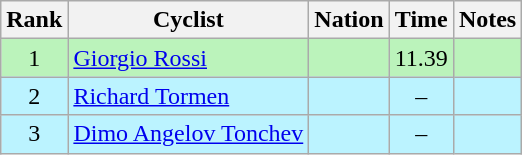<table class="wikitable sortable" style="text-align:center">
<tr>
<th>Rank</th>
<th>Cyclist</th>
<th>Nation</th>
<th>Time</th>
<th>Notes</th>
</tr>
<tr bgcolor=bbf3bb>
<td>1</td>
<td align=left data-sort-value="Rossi, Giorgio"><a href='#'>Giorgio Rossi</a></td>
<td align=left></td>
<td>11.39</td>
<td></td>
</tr>
<tr bgcolor=bbf3ff>
<td>2</td>
<td align=left data-sort-value="Tormen, Richard"><a href='#'>Richard Tormen</a></td>
<td align=left></td>
<td>–</td>
<td></td>
</tr>
<tr bgcolor=bbf3ff>
<td>3</td>
<td align=left data-sort-value="Angelov Tonchev, Dimo"><a href='#'>Dimo Angelov Tonchev</a></td>
<td align=left></td>
<td>–</td>
<td></td>
</tr>
</table>
